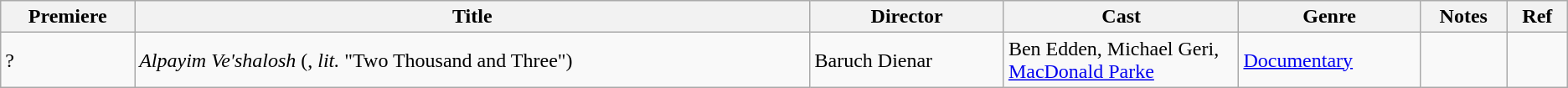<table class="wikitable">
<tr>
<th>Premiere</th>
<th>Title</th>
<th>Director</th>
<th width=15%>Cast</th>
<th>Genre</th>
<th>Notes</th>
<th>Ref</th>
</tr>
<tr>
<td>?</td>
<td><em>Alpayim Ve'shalosh</em> (, <em>lit.</em> "Two Thousand and Three")</td>
<td>Baruch Dienar</td>
<td>Ben Edden, Michael Geri, <a href='#'>MacDonald Parke</a></td>
<td><a href='#'>Documentary</a></td>
<td></td>
<td></td>
</tr>
</table>
